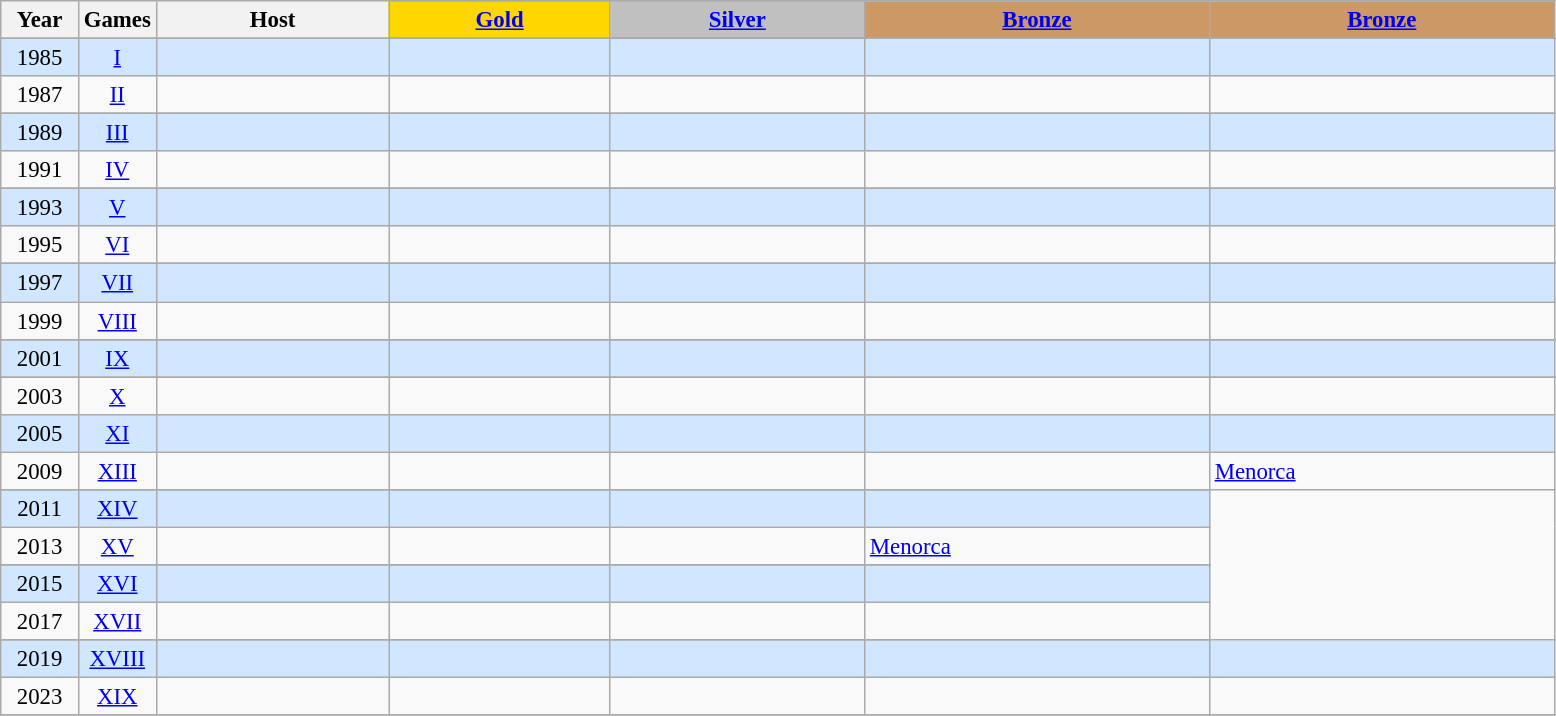<table class="wikitable" style="text-align: center; font-size:95%;">
<tr>
<th rowspan="2" style="width:5%;">Year</th>
<th rowspan="2" style="width:5%;">Games</th>
<th rowspan="2" style="width:15%;">Host</th>
</tr>
<tr>
<th style="background-color: gold"><a href='#'>Gold</a></th>
<th style="background-color: silver"><a href='#'>Silver</a></th>
<th style="background-color: #CC9966"><a href='#'>Bronze</a></th>
<th style="background-color: #CC9966"><a href='#'>Bronze</a></th>
</tr>
<tr>
</tr>
<tr style="text-align:center; background:#d0e7ff;">
<td>1985</td>
<td align=center><a href='#'>I</a></td>
<td align="left"></td>
<td align="left"></td>
<td align="left"></td>
<td align="left"></td>
<td align="left"></td>
</tr>
<tr>
<td>1987</td>
<td align=center><a href='#'>II</a></td>
<td align="left"></td>
<td align="left"></td>
<td align="left"></td>
<td align="left"></td>
<td align="left"></td>
</tr>
<tr>
</tr>
<tr style="text-align:center; background:#d0e7ff;">
<td>1989</td>
<td align=center><a href='#'>III</a></td>
<td align="left"></td>
<td align="left"></td>
<td align="left"></td>
<td align="left"></td>
<td align="left"></td>
</tr>
<tr>
<td>1991</td>
<td align=center><a href='#'>IV</a></td>
<td align="left"></td>
<td align="left"></td>
<td align="left"></td>
<td align="left"></td>
<td align="left"></td>
</tr>
<tr>
</tr>
<tr style="text-align:center; background:#d0e7ff;">
<td>1993</td>
<td align=center><a href='#'>V</a></td>
<td align="left"></td>
<td align="left"></td>
<td align="left"></td>
<td align="left"></td>
<td align="left"></td>
</tr>
<tr>
<td>1995</td>
<td align=center><a href='#'>VI</a></td>
<td align="left"></td>
<td align="left"></td>
<td align="left"></td>
<td align="left"></td>
<td align="left"></td>
</tr>
<tr>
</tr>
<tr style="text-align:center; background:#d0e7ff;">
<td>1997</td>
<td align=center><a href='#'>VII</a></td>
<td align="left"></td>
<td align="left"></td>
<td align="left"></td>
<td align="left"></td>
<td align="left"></td>
</tr>
<tr>
<td>1999</td>
<td align=center><a href='#'>VIII</a></td>
<td align="left"></td>
<td align="left"></td>
<td align="left"></td>
<td align="left"></td>
<td align="left"></td>
</tr>
<tr>
</tr>
<tr style="text-align:center; background:#d0e7ff;">
<td>2001</td>
<td align=center><a href='#'>IX</a></td>
<td align="left"></td>
<td align="left"></td>
<td align="left"></td>
<td align="left"></td>
<td align="left"></td>
</tr>
<tr>
</tr>
<tr>
<td>2003</td>
<td align=center><a href='#'>X</a></td>
<td align="left"></td>
<td align="left"></td>
<td align="left"></td>
<td align="left"></td>
<td align="left"></td>
</tr>
<tr style="text-align:center; background:#d0e7ff;">
<td>2005</td>
<td align=center><a href='#'>XI</a></td>
<td align="left"></td>
<td align="left"></td>
<td align="left"></td>
<td align="left"></td>
<td align="left"></td>
</tr>
<tr>
<td>2009</td>
<td align=center><a href='#'>XIII</a></td>
<td align="left"></td>
<td align="left"></td>
<td align="left"></td>
<td align="left"></td>
<td align="left"> <a href='#'>Menorca</a></td>
</tr>
<tr>
</tr>
<tr style="text-align:center; background:#d0e7ff;">
<td>2011</td>
<td align=center><a href='#'>XIV</a></td>
<td align="left"></td>
<td align="left"></td>
<td align="left"></td>
<td align="left"></td>
</tr>
<tr>
<td>2013</td>
<td align=center><a href='#'>XV</a></td>
<td align="left"></td>
<td align="left"></td>
<td align="left"></td>
<td align="left"> <a href='#'>Menorca</a></td>
</tr>
<tr>
</tr>
<tr style="text-align:center; background:#d0e7ff;">
<td>2015</td>
<td align=center><a href='#'>XVI</a></td>
<td align="left"></td>
<td align="left"></td>
<td align="left"></td>
<td align="left"></td>
</tr>
<tr>
<td>2017</td>
<td align=center><a href='#'>XVII</a></td>
<td align="left"></td>
<td align="left"></td>
<td align="left"></td>
<td align="left"></td>
</tr>
<tr>
</tr>
<tr style="text-align:center; background:#d0e7ff;">
<td>2019</td>
<td align=center><a href='#'>XVIII</a></td>
<td align="left"></td>
<td align="left"></td>
<td align="left"></td>
<td align="left"></td>
<td align="left"></td>
</tr>
<tr>
<td>2023</td>
<td align=center><a href='#'>XIX</a></td>
<td align="left"></td>
<td align="left"></td>
<td align="left"></td>
<td align="left"></td>
<td align="left"></td>
</tr>
<tr>
</tr>
</table>
